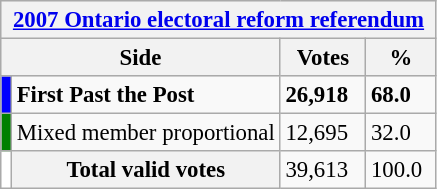<table class="wikitable" style="font-size: 95%; clear:both">
<tr style="background-color:#E9E9E9">
<th colspan=4><a href='#'>2007 Ontario electoral reform referendum</a></th>
</tr>
<tr style="background-color:#E9E9E9">
<th colspan=2 style="width: 130px">Side</th>
<th style="width: 50px">Votes</th>
<th style="width: 40px">%</th>
</tr>
<tr>
<td bgcolor="blue"></td>
<td><strong>First Past the Post</strong></td>
<td><strong>26,918</strong></td>
<td><strong>68.0</strong></td>
</tr>
<tr>
<td bgcolor="green"></td>
<td>Mixed member proportional</td>
<td>12,695</td>
<td>32.0</td>
</tr>
<tr>
<td bgcolor="white"></td>
<th>Total valid votes</th>
<td>39,613</td>
<td>100.0</td>
</tr>
</table>
